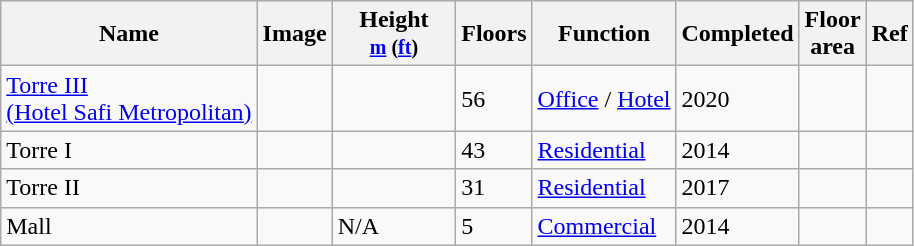<table class="wikitable sortable static-row-numbers">
<tr>
<th>Name</th>
<th>Image</th>
<th width="75px">Height<br><small><a href='#'>m</a> (<a href='#'>ft</a>)</small></th>
<th>Floors</th>
<th>Function</th>
<th>Completed</th>
<th>Floor<br>area</th>
<th>Ref</th>
</tr>
<tr>
<td><a href='#'>Torre III<br>(Hotel Safi Metropolitan)</a></td>
<td></td>
<td></td>
<td>56</td>
<td><a href='#'>Office</a> / <a href='#'>Hotel</a></td>
<td>2020</td>
<td></td>
<td></td>
</tr>
<tr>
<td>Torre I<br></td>
<td></td>
<td></td>
<td>43</td>
<td><a href='#'>Residential</a></td>
<td>2014</td>
<td></td>
<td></td>
</tr>
<tr>
<td>Torre II</td>
<td></td>
<td></td>
<td>31</td>
<td><a href='#'>Residential</a></td>
<td>2017</td>
<td></td>
<td></td>
</tr>
<tr>
<td>Mall</td>
<td></td>
<td>N/A</td>
<td>5</td>
<td><a href='#'>Commercial</a></td>
<td>2014</td>
<td></td>
<td></td>
</tr>
</table>
